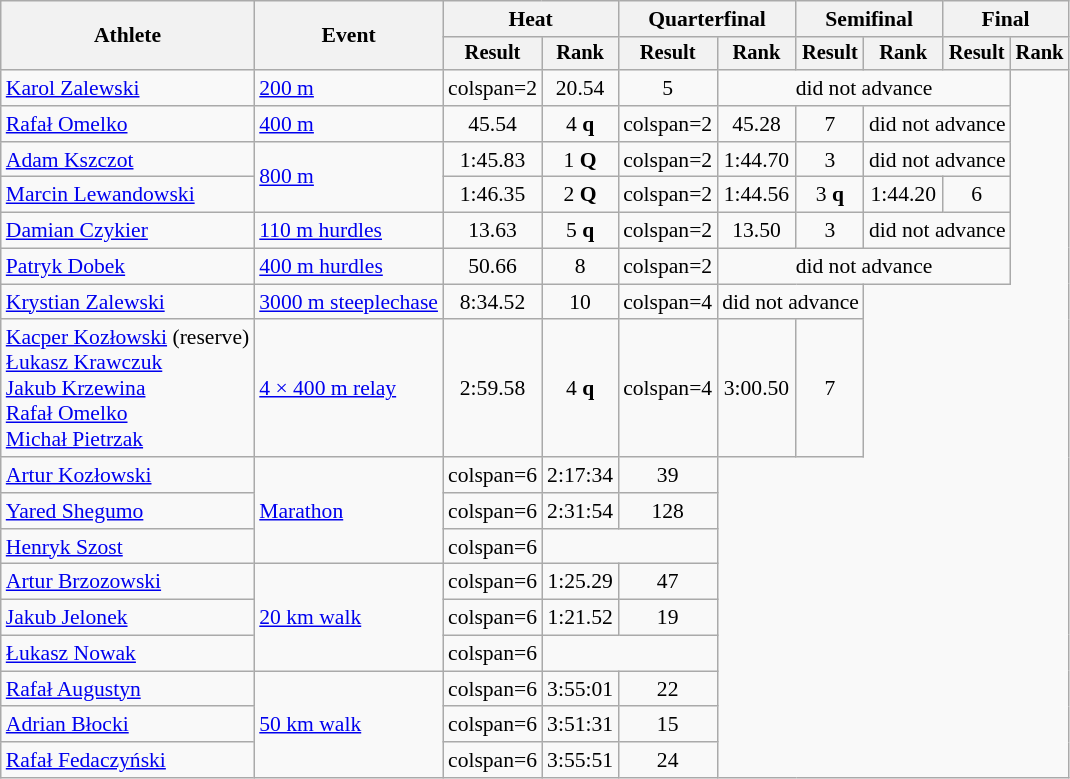<table class="wikitable" style="font-size:90%">
<tr>
<th rowspan="2">Athlete</th>
<th rowspan="2">Event</th>
<th colspan="2">Heat</th>
<th colspan="2">Quarterfinal</th>
<th colspan="2">Semifinal</th>
<th colspan="2">Final</th>
</tr>
<tr style="font-size:95%">
<th>Result</th>
<th>Rank</th>
<th>Result</th>
<th>Rank</th>
<th>Result</th>
<th>Rank</th>
<th>Result</th>
<th>Rank</th>
</tr>
<tr align=center>
<td align=left><a href='#'>Karol Zalewski</a></td>
<td align=left><a href='#'>200 m</a></td>
<td>colspan=2 </td>
<td>20.54</td>
<td>5</td>
<td colspan=4>did not advance</td>
</tr>
<tr align=center>
<td align=left><a href='#'>Rafał Omelko</a></td>
<td align=left><a href='#'>400 m</a></td>
<td>45.54</td>
<td>4 <strong>q</strong></td>
<td>colspan=2 </td>
<td>45.28</td>
<td>7</td>
<td colspan=2>did not advance</td>
</tr>
<tr align=center>
<td align=left><a href='#'>Adam Kszczot</a></td>
<td align=left rowspan=2><a href='#'>800 m</a></td>
<td>1:45.83</td>
<td>1 <strong>Q</strong></td>
<td>colspan=2 </td>
<td>1:44.70</td>
<td>3</td>
<td colspan=2>did not advance</td>
</tr>
<tr align=center>
<td align=left><a href='#'>Marcin Lewandowski</a></td>
<td>1:46.35</td>
<td>2 <strong>Q</strong></td>
<td>colspan=2 </td>
<td>1:44.56</td>
<td>3 <strong>q</strong></td>
<td>1:44.20</td>
<td>6</td>
</tr>
<tr align=center>
<td align=left><a href='#'>Damian Czykier</a></td>
<td align=left><a href='#'>110 m hurdles</a></td>
<td>13.63</td>
<td>5 <strong>q</strong></td>
<td>colspan=2 </td>
<td>13.50</td>
<td>3</td>
<td colspan=2>did not advance</td>
</tr>
<tr align=center>
<td align=left><a href='#'>Patryk Dobek</a></td>
<td align=left><a href='#'>400 m hurdles</a></td>
<td>50.66</td>
<td>8</td>
<td>colspan=2 </td>
<td colspan=4>did not advance</td>
</tr>
<tr align=center>
<td align=left><a href='#'>Krystian Zalewski</a></td>
<td align=left><a href='#'>3000 m steeplechase</a></td>
<td>8:34.52</td>
<td>10</td>
<td>colspan=4 </td>
<td colspan=2>did not advance</td>
</tr>
<tr align="center">
<td align=left><a href='#'>Kacper Kozłowski</a> (reserve)<br><a href='#'>Łukasz Krawczuk</a><br><a href='#'>Jakub Krzewina</a><br><a href='#'>Rafał Omelko</a><br><a href='#'>Michał Pietrzak</a></td>
<td align=left><a href='#'>4 × 400 m relay</a></td>
<td>2:59.58</td>
<td>4 <strong>q</strong></td>
<td>colspan=4 </td>
<td>3:00.50</td>
<td>7</td>
</tr>
<tr align=center>
<td align=left><a href='#'>Artur Kozłowski</a></td>
<td align=left rowspan=3><a href='#'>Marathon</a></td>
<td>colspan=6 </td>
<td>2:17:34</td>
<td>39</td>
</tr>
<tr align=center>
<td align=left><a href='#'>Yared Shegumo</a></td>
<td>colspan=6 </td>
<td>2:31:54</td>
<td>128</td>
</tr>
<tr align=center>
<td align=left><a href='#'>Henryk Szost</a></td>
<td>colspan=6 </td>
<td colspan=2></td>
</tr>
<tr align=center>
<td align=left><a href='#'>Artur Brzozowski</a></td>
<td align=left rowspan=3><a href='#'>20 km walk</a></td>
<td>colspan=6 </td>
<td>1:25.29</td>
<td>47</td>
</tr>
<tr align=center>
<td align=left><a href='#'>Jakub Jelonek</a></td>
<td>colspan=6 </td>
<td>1:21.52</td>
<td>19</td>
</tr>
<tr align=center>
<td align=left><a href='#'>Łukasz Nowak</a></td>
<td>colspan=6 </td>
<td colspan=2></td>
</tr>
<tr align=center>
<td align=left><a href='#'>Rafał Augustyn</a></td>
<td align=left rowspan=3><a href='#'>50 km walk</a></td>
<td>colspan=6 </td>
<td>3:55:01</td>
<td>22</td>
</tr>
<tr align=center>
<td align=left><a href='#'>Adrian Błocki</a></td>
<td>colspan=6 </td>
<td>3:51:31</td>
<td>15</td>
</tr>
<tr align=center>
<td align=left><a href='#'>Rafał Fedaczyński</a></td>
<td>colspan=6 </td>
<td>3:55:51</td>
<td>24</td>
</tr>
</table>
